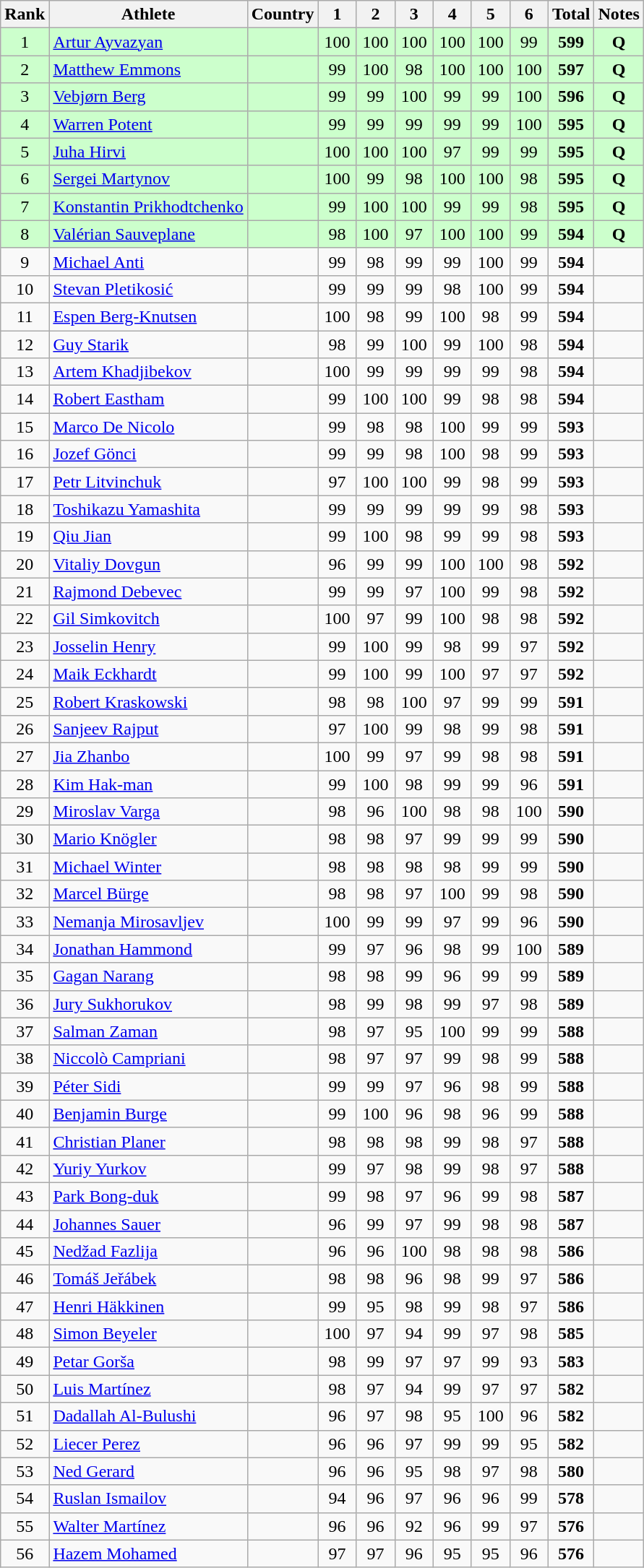<table class="wikitable sortable" style="text-align:center">
<tr>
<th>Rank</th>
<th>Athlete</th>
<th>Country</th>
<th class="unsortable" style="width: 28px">1</th>
<th class="unsortable" style="width: 28px">2</th>
<th class="unsortable" style="width: 28px">3</th>
<th class="unsortable" style="width: 28px">4</th>
<th class="unsortable" style="width: 28px">5</th>
<th class="unsortable" style="width: 28px">6</th>
<th>Total</th>
<th class="unsortable">Notes</th>
</tr>
<tr bgcolor=#ccffcc>
<td>1</td>
<td align="left"><a href='#'>Artur Ayvazyan</a></td>
<td align="left"></td>
<td>100</td>
<td>100</td>
<td>100</td>
<td>100</td>
<td>100</td>
<td>99</td>
<td><strong>599</strong></td>
<td><strong>Q</strong></td>
</tr>
<tr bgcolor=#ccffcc>
<td>2</td>
<td align="left"><a href='#'>Matthew Emmons</a></td>
<td align="left"></td>
<td>99</td>
<td>100</td>
<td>98</td>
<td>100</td>
<td>100</td>
<td>100</td>
<td><strong>597</strong></td>
<td><strong>Q</strong></td>
</tr>
<tr bgcolor=#ccffcc>
<td>3</td>
<td align="left"><a href='#'>Vebjørn Berg</a></td>
<td align="left"></td>
<td>99</td>
<td>99</td>
<td>100</td>
<td>99</td>
<td>99</td>
<td>100</td>
<td><strong>596</strong></td>
<td><strong>Q</strong></td>
</tr>
<tr bgcolor=#ccffcc>
<td>4</td>
<td align="left"><a href='#'>Warren Potent</a></td>
<td align="left"></td>
<td>99</td>
<td>99</td>
<td>99</td>
<td>99</td>
<td>99</td>
<td>100</td>
<td><strong>595</strong></td>
<td><strong>Q</strong></td>
</tr>
<tr bgcolor=#ccffcc>
<td>5</td>
<td align="left"><a href='#'>Juha Hirvi</a></td>
<td align="left"></td>
<td>100</td>
<td>100</td>
<td>100</td>
<td>97</td>
<td>99</td>
<td>99</td>
<td><strong>595</strong></td>
<td><strong>Q</strong></td>
</tr>
<tr bgcolor=#ccffcc>
<td>6</td>
<td align="left"><a href='#'>Sergei Martynov</a></td>
<td align="left"></td>
<td>100</td>
<td>99</td>
<td>98</td>
<td>100</td>
<td>100</td>
<td>98</td>
<td><strong>595</strong></td>
<td><strong>Q</strong></td>
</tr>
<tr bgcolor=#ccffcc>
<td>7</td>
<td align="left"><a href='#'>Konstantin Prikhodtchenko</a></td>
<td align="left"></td>
<td>99</td>
<td>100</td>
<td>100</td>
<td>99</td>
<td>99</td>
<td>98</td>
<td><strong>595</strong></td>
<td><strong>Q</strong></td>
</tr>
<tr bgcolor=#ccffcc>
<td>8</td>
<td align="left"><a href='#'>Valérian Sauveplane</a></td>
<td align="left"></td>
<td>98</td>
<td>100</td>
<td>97</td>
<td>100</td>
<td>100</td>
<td>99</td>
<td><strong>594</strong></td>
<td><strong>Q</strong></td>
</tr>
<tr>
<td>9</td>
<td align="left"><a href='#'>Michael Anti</a></td>
<td align="left"></td>
<td>99</td>
<td>98</td>
<td>99</td>
<td>99</td>
<td>100</td>
<td>99</td>
<td><strong>594</strong></td>
<td></td>
</tr>
<tr>
<td>10</td>
<td align="left"><a href='#'>Stevan Pletikosić</a></td>
<td align="left"></td>
<td>99</td>
<td>99</td>
<td>99</td>
<td>98</td>
<td>100</td>
<td>99</td>
<td><strong>594</strong></td>
<td></td>
</tr>
<tr>
<td>11</td>
<td align="left"><a href='#'>Espen Berg-Knutsen</a></td>
<td align="left"></td>
<td>100</td>
<td>98</td>
<td>99</td>
<td>100</td>
<td>98</td>
<td>99</td>
<td><strong>594</strong></td>
<td></td>
</tr>
<tr>
<td>12</td>
<td align="left"><a href='#'>Guy Starik</a></td>
<td align="left"></td>
<td>98</td>
<td>99</td>
<td>100</td>
<td>99</td>
<td>100</td>
<td>98</td>
<td><strong>594</strong></td>
<td></td>
</tr>
<tr>
<td>13</td>
<td align="left"><a href='#'>Artem Khadjibekov</a></td>
<td align="left"></td>
<td>100</td>
<td>99</td>
<td>99</td>
<td>99</td>
<td>99</td>
<td>98</td>
<td><strong>594</strong></td>
<td></td>
</tr>
<tr>
<td>14</td>
<td align="left"><a href='#'>Robert Eastham</a></td>
<td align="left"></td>
<td>99</td>
<td>100</td>
<td>100</td>
<td>99</td>
<td>98</td>
<td>98</td>
<td><strong>594</strong></td>
<td></td>
</tr>
<tr>
<td>15</td>
<td align="left"><a href='#'>Marco De Nicolo</a></td>
<td align="left"></td>
<td>99</td>
<td>98</td>
<td>98</td>
<td>100</td>
<td>99</td>
<td>99</td>
<td><strong>593</strong></td>
<td></td>
</tr>
<tr>
<td>16</td>
<td align="left"><a href='#'>Jozef Gönci</a></td>
<td align="left"></td>
<td>99</td>
<td>99</td>
<td>98</td>
<td>100</td>
<td>98</td>
<td>99</td>
<td><strong>593</strong></td>
<td></td>
</tr>
<tr>
<td>17</td>
<td align="left"><a href='#'>Petr Litvinchuk</a></td>
<td align="left"></td>
<td>97</td>
<td>100</td>
<td>100</td>
<td>99</td>
<td>98</td>
<td>99</td>
<td><strong>593</strong></td>
<td></td>
</tr>
<tr>
<td>18</td>
<td align="left"><a href='#'>Toshikazu Yamashita</a></td>
<td align="left"></td>
<td>99</td>
<td>99</td>
<td>99</td>
<td>99</td>
<td>99</td>
<td>98</td>
<td><strong>593</strong></td>
<td></td>
</tr>
<tr>
<td>19</td>
<td align="left"><a href='#'>Qiu Jian</a></td>
<td align="left"></td>
<td>99</td>
<td>100</td>
<td>98</td>
<td>99</td>
<td>99</td>
<td>98</td>
<td><strong>593</strong></td>
<td></td>
</tr>
<tr>
<td>20</td>
<td align="left"><a href='#'>Vitaliy Dovgun</a></td>
<td align="left"></td>
<td>96</td>
<td>99</td>
<td>99</td>
<td>100</td>
<td>100</td>
<td>98</td>
<td><strong>592</strong></td>
<td></td>
</tr>
<tr>
<td>21</td>
<td align="left"><a href='#'>Rajmond Debevec</a></td>
<td align="left"></td>
<td>99</td>
<td>99</td>
<td>97</td>
<td>100</td>
<td>99</td>
<td>98</td>
<td><strong>592</strong></td>
<td></td>
</tr>
<tr>
<td>22</td>
<td align="left"><a href='#'>Gil Simkovitch</a></td>
<td align="left"></td>
<td>100</td>
<td>97</td>
<td>99</td>
<td>100</td>
<td>98</td>
<td>98</td>
<td><strong>592</strong></td>
<td></td>
</tr>
<tr>
<td>23</td>
<td align="left"><a href='#'>Josselin Henry</a></td>
<td align="left"></td>
<td>99</td>
<td>100</td>
<td>99</td>
<td>98</td>
<td>99</td>
<td>97</td>
<td><strong>592</strong></td>
<td></td>
</tr>
<tr>
<td>24</td>
<td align="left"><a href='#'>Maik Eckhardt</a></td>
<td align="left"></td>
<td>99</td>
<td>100</td>
<td>99</td>
<td>100</td>
<td>97</td>
<td>97</td>
<td><strong>592</strong></td>
<td></td>
</tr>
<tr>
<td>25</td>
<td align="left"><a href='#'>Robert Kraskowski</a></td>
<td align="left"></td>
<td>98</td>
<td>98</td>
<td>100</td>
<td>97</td>
<td>99</td>
<td>99</td>
<td><strong>591</strong></td>
<td></td>
</tr>
<tr>
<td>26</td>
<td align="left"><a href='#'>Sanjeev Rajput</a></td>
<td align="left"></td>
<td>97</td>
<td>100</td>
<td>99</td>
<td>98</td>
<td>99</td>
<td>98</td>
<td><strong>591</strong></td>
<td></td>
</tr>
<tr>
<td>27</td>
<td align="left"><a href='#'>Jia Zhanbo</a></td>
<td align="left"></td>
<td>100</td>
<td>99</td>
<td>97</td>
<td>99</td>
<td>98</td>
<td>98</td>
<td><strong>591</strong></td>
<td></td>
</tr>
<tr>
<td>28</td>
<td align="left"><a href='#'>Kim Hak-man</a></td>
<td align="left"></td>
<td>99</td>
<td>100</td>
<td>98</td>
<td>99</td>
<td>99</td>
<td>96</td>
<td><strong>591</strong></td>
<td></td>
</tr>
<tr>
<td>29</td>
<td align="left"><a href='#'>Miroslav Varga</a></td>
<td align="left"></td>
<td>98</td>
<td>96</td>
<td>100</td>
<td>98</td>
<td>98</td>
<td>100</td>
<td><strong>590</strong></td>
<td></td>
</tr>
<tr>
<td>30</td>
<td align="left"><a href='#'>Mario Knögler</a></td>
<td align="left"></td>
<td>98</td>
<td>98</td>
<td>97</td>
<td>99</td>
<td>99</td>
<td>99</td>
<td><strong>590</strong></td>
<td></td>
</tr>
<tr>
<td>31</td>
<td align="left"><a href='#'>Michael Winter</a></td>
<td align="left"></td>
<td>98</td>
<td>98</td>
<td>98</td>
<td>98</td>
<td>99</td>
<td>99</td>
<td><strong>590</strong></td>
<td></td>
</tr>
<tr>
<td>32</td>
<td align="left"><a href='#'>Marcel Bürge</a></td>
<td align="left"></td>
<td>98</td>
<td>98</td>
<td>97</td>
<td>100</td>
<td>99</td>
<td>98</td>
<td><strong>590</strong></td>
<td></td>
</tr>
<tr>
<td>33</td>
<td align="left"><a href='#'>Nemanja Mirosavljev</a></td>
<td align="left"></td>
<td>100</td>
<td>99</td>
<td>99</td>
<td>97</td>
<td>99</td>
<td>96</td>
<td><strong>590</strong></td>
<td></td>
</tr>
<tr>
<td>34</td>
<td align="left"><a href='#'>Jonathan Hammond</a></td>
<td align="left"></td>
<td>99</td>
<td>97</td>
<td>96</td>
<td>98</td>
<td>99</td>
<td>100</td>
<td><strong>589</strong></td>
<td></td>
</tr>
<tr>
<td>35</td>
<td align="left"><a href='#'>Gagan Narang</a></td>
<td align="left"></td>
<td>98</td>
<td>98</td>
<td>99</td>
<td>96</td>
<td>99</td>
<td>99</td>
<td><strong>589</strong></td>
<td></td>
</tr>
<tr>
<td>36</td>
<td align="left"><a href='#'>Jury Sukhorukov</a></td>
<td align="left"></td>
<td>98</td>
<td>99</td>
<td>98</td>
<td>99</td>
<td>97</td>
<td>98</td>
<td><strong>589</strong></td>
<td></td>
</tr>
<tr>
<td>37</td>
<td align="left"><a href='#'>Salman Zaman</a></td>
<td align="left"></td>
<td>98</td>
<td>97</td>
<td>95</td>
<td>100</td>
<td>99</td>
<td>99</td>
<td><strong>588</strong></td>
<td></td>
</tr>
<tr>
<td>38</td>
<td align="left"><a href='#'>Niccolò Campriani</a></td>
<td align="left"></td>
<td>98</td>
<td>97</td>
<td>97</td>
<td>99</td>
<td>98</td>
<td>99</td>
<td><strong>588</strong></td>
<td></td>
</tr>
<tr>
<td>39</td>
<td align="left"><a href='#'>Péter Sidi</a></td>
<td align="left"></td>
<td>99</td>
<td>99</td>
<td>97</td>
<td>96</td>
<td>98</td>
<td>99</td>
<td><strong>588</strong></td>
<td></td>
</tr>
<tr>
<td>40</td>
<td align="left"><a href='#'>Benjamin Burge</a></td>
<td align="left"></td>
<td>99</td>
<td>100</td>
<td>96</td>
<td>98</td>
<td>96</td>
<td>99</td>
<td><strong>588</strong></td>
<td></td>
</tr>
<tr>
<td>41</td>
<td align="left"><a href='#'>Christian Planer</a></td>
<td align="left"></td>
<td>98</td>
<td>98</td>
<td>98</td>
<td>99</td>
<td>98</td>
<td>97</td>
<td><strong>588</strong></td>
<td></td>
</tr>
<tr>
<td>42</td>
<td align="left"><a href='#'>Yuriy Yurkov</a></td>
<td align="left"></td>
<td>99</td>
<td>97</td>
<td>98</td>
<td>99</td>
<td>98</td>
<td>97</td>
<td><strong>588</strong></td>
<td></td>
</tr>
<tr>
<td>43</td>
<td align="left"><a href='#'>Park Bong-duk</a></td>
<td align="left"></td>
<td>99</td>
<td>98</td>
<td>97</td>
<td>96</td>
<td>99</td>
<td>98</td>
<td><strong>587</strong></td>
<td></td>
</tr>
<tr>
<td>44</td>
<td align="left"><a href='#'>Johannes Sauer</a></td>
<td align="left"></td>
<td>96</td>
<td>99</td>
<td>97</td>
<td>99</td>
<td>98</td>
<td>98</td>
<td><strong>587</strong></td>
<td></td>
</tr>
<tr>
<td>45</td>
<td align="left"><a href='#'>Nedžad Fazlija</a></td>
<td align="left"></td>
<td>96</td>
<td>96</td>
<td>100</td>
<td>98</td>
<td>98</td>
<td>98</td>
<td><strong>586</strong></td>
<td></td>
</tr>
<tr>
<td>46</td>
<td align="left"><a href='#'>Tomáš Jeřábek</a></td>
<td align="left"></td>
<td>98</td>
<td>98</td>
<td>96</td>
<td>98</td>
<td>99</td>
<td>97</td>
<td><strong>586</strong></td>
<td></td>
</tr>
<tr>
<td>47</td>
<td align="left"><a href='#'>Henri Häkkinen</a></td>
<td align="left"></td>
<td>99</td>
<td>95</td>
<td>98</td>
<td>99</td>
<td>98</td>
<td>97</td>
<td><strong>586</strong></td>
<td></td>
</tr>
<tr>
<td>48</td>
<td align="left"><a href='#'>Simon Beyeler</a></td>
<td align="left"></td>
<td>100</td>
<td>97</td>
<td>94</td>
<td>99</td>
<td>97</td>
<td>98</td>
<td><strong>585</strong></td>
<td></td>
</tr>
<tr>
<td>49</td>
<td align="left"><a href='#'>Petar Gorša</a></td>
<td align="left"></td>
<td>98</td>
<td>99</td>
<td>97</td>
<td>97</td>
<td>99</td>
<td>93</td>
<td><strong>583</strong></td>
<td></td>
</tr>
<tr>
<td>50</td>
<td align="left"><a href='#'>Luis Martínez</a></td>
<td align="left"></td>
<td>98</td>
<td>97</td>
<td>94</td>
<td>99</td>
<td>97</td>
<td>97</td>
<td><strong>582</strong></td>
<td></td>
</tr>
<tr>
<td>51</td>
<td align="left"><a href='#'>Dadallah Al-Bulushi</a></td>
<td align="left"></td>
<td>96</td>
<td>97</td>
<td>98</td>
<td>95</td>
<td>100</td>
<td>96</td>
<td><strong>582</strong></td>
<td></td>
</tr>
<tr>
<td>52</td>
<td align="left"><a href='#'>Liecer Perez</a></td>
<td align="left"></td>
<td>96</td>
<td>96</td>
<td>97</td>
<td>99</td>
<td>99</td>
<td>95</td>
<td><strong>582</strong></td>
<td></td>
</tr>
<tr>
<td>53</td>
<td align="left"><a href='#'>Ned Gerard</a></td>
<td align="left"></td>
<td>96</td>
<td>96</td>
<td>95</td>
<td>98</td>
<td>97</td>
<td>98</td>
<td><strong>580</strong></td>
<td></td>
</tr>
<tr>
<td>54</td>
<td align="left"><a href='#'>Ruslan Ismailov</a></td>
<td align="left"></td>
<td>94</td>
<td>96</td>
<td>97</td>
<td>96</td>
<td>96</td>
<td>99</td>
<td><strong>578</strong></td>
<td></td>
</tr>
<tr>
<td>55</td>
<td align="left"><a href='#'>Walter Martínez</a></td>
<td align="left"></td>
<td>96</td>
<td>96</td>
<td>92</td>
<td>96</td>
<td>99</td>
<td>97</td>
<td><strong>576</strong></td>
<td></td>
</tr>
<tr>
<td>56</td>
<td align="left"><a href='#'>Hazem Mohamed</a></td>
<td align="left"></td>
<td>97</td>
<td>97</td>
<td>96</td>
<td>95</td>
<td>95</td>
<td>96</td>
<td><strong>576</strong></td>
<td></td>
</tr>
</table>
